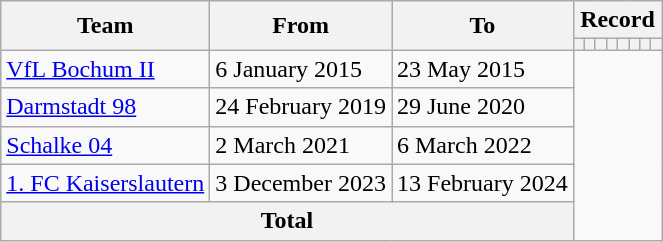<table class="wikitable" style="text-align: center">
<tr>
<th rowspan="2">Team</th>
<th rowspan="2">From</th>
<th rowspan="2">To</th>
<th colspan="8">Record</th>
</tr>
<tr>
<th></th>
<th></th>
<th></th>
<th></th>
<th></th>
<th></th>
<th></th>
<th></th>
</tr>
<tr>
<td align=left><a href='#'>VfL Bochum II</a></td>
<td align=left>6 January 2015</td>
<td align=left>23 May 2015<br></td>
</tr>
<tr>
<td align=left><a href='#'>Darmstadt 98</a></td>
<td align=left>24 February 2019</td>
<td align=left>29 June 2020<br></td>
</tr>
<tr>
<td align=left><a href='#'>Schalke 04</a></td>
<td align=left>2 March 2021</td>
<td align=left>6 March 2022<br></td>
</tr>
<tr>
<td align=left><a href='#'>1. FC Kaiserslautern</a></td>
<td align=left>3 December 2023</td>
<td align=left>13 February 2024<br></td>
</tr>
<tr>
<th colspan="3">Total<br></th>
</tr>
</table>
